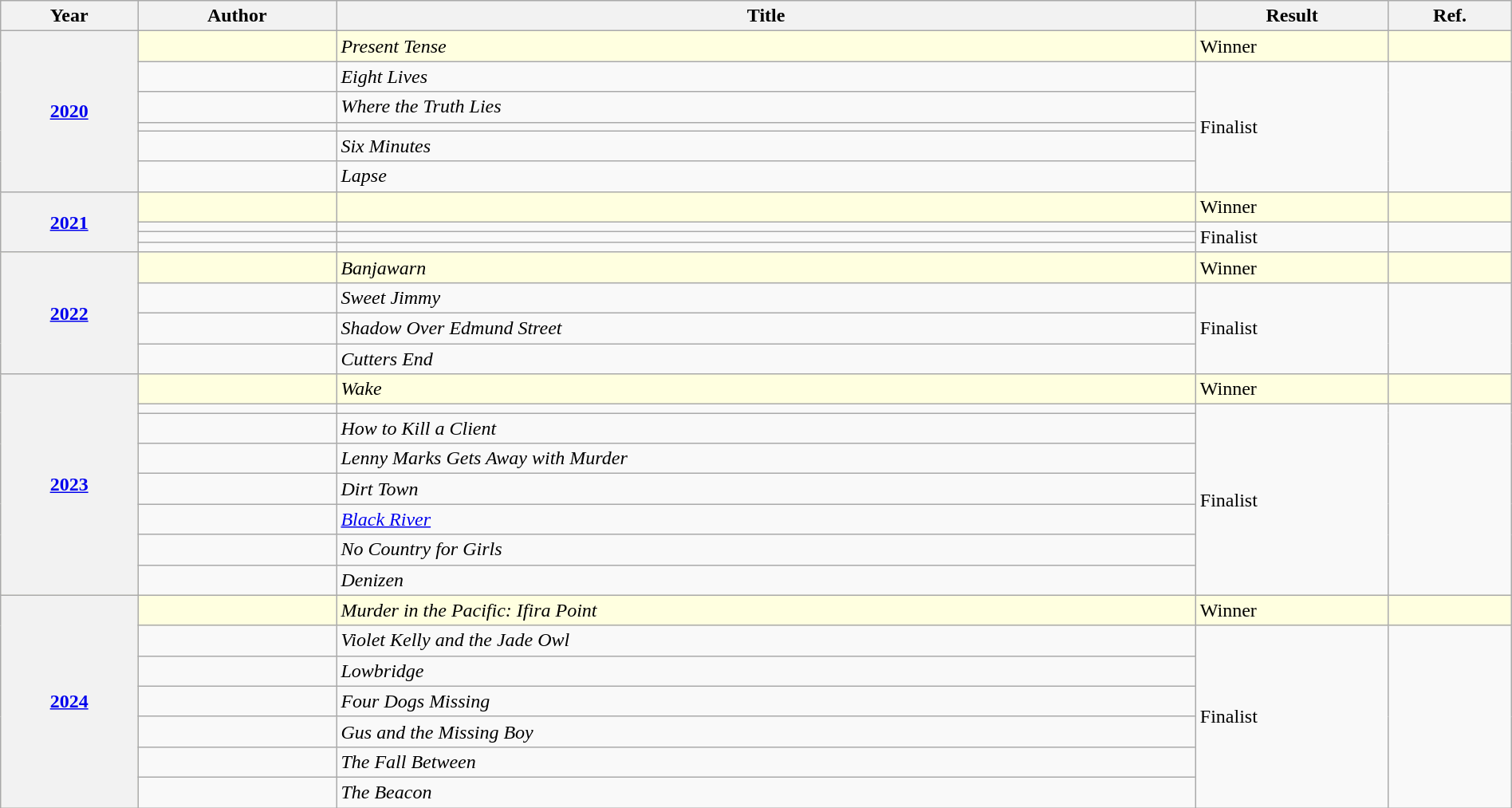<table class="wikitable" width=100%>
<tr>
<th scope=col>Year</th>
<th scope=col>Author</th>
<th scope=col>Title</th>
<th scope=col>Result</th>
<th scope=col>Ref.</th>
</tr>
<tr style="background:lightyellow;">
<th rowspan="6"><a href='#'>2020</a></th>
<td></td>
<td><em>Present Tense</em></td>
<td>Winner</td>
<td></td>
</tr>
<tr>
<td></td>
<td><em>Eight Lives</em></td>
<td rowspan="5">Finalist</td>
<td rowspan="5"></td>
</tr>
<tr>
<td></td>
<td><em>Where the Truth Lies</em></td>
</tr>
<tr>
<td></td>
<td><em></em></td>
</tr>
<tr>
<td></td>
<td><em>Six Minutes</em></td>
</tr>
<tr>
<td></td>
<td><em>Lapse</em></td>
</tr>
<tr style="background:lightyellow;">
<th rowspan="4"><a href='#'>2021</a></th>
<td></td>
<td><em></em></td>
<td>Winner</td>
<td></td>
</tr>
<tr>
<td></td>
<td><em></em></td>
<td rowspan="3">Finalist</td>
<td rowspan="3"></td>
</tr>
<tr>
<td></td>
<td><em></em></td>
</tr>
<tr>
<td></td>
<td><em></em></td>
</tr>
<tr style="background:lightyellow;">
<th rowspan="4"><a href='#'>2022</a></th>
<td></td>
<td><em>Banjawarn</em></td>
<td>Winner</td>
<td></td>
</tr>
<tr>
<td></td>
<td><em>Sweet Jimmy</em></td>
<td rowspan="3">Finalist</td>
<td rowspan="3"></td>
</tr>
<tr>
<td></td>
<td><em>Shadow Over Edmund Street</em></td>
</tr>
<tr>
<td></td>
<td><em>Cutters End</em></td>
</tr>
<tr style="background:lightyellow;">
<th rowspan="8"><a href='#'>2023</a></th>
<td></td>
<td><em>Wake</em></td>
<td>Winner</td>
<td></td>
</tr>
<tr>
<td></td>
<td><em></em></td>
<td rowspan="7">Finalist</td>
<td rowspan="7"></td>
</tr>
<tr>
<td></td>
<td><em>How to Kill a Client</em></td>
</tr>
<tr>
<td></td>
<td><em>Lenny Marks Gets Away with Murder</em></td>
</tr>
<tr>
<td></td>
<td><em>Dirt Town</em></td>
</tr>
<tr>
<td></td>
<td><em><a href='#'>Black River</a></em></td>
</tr>
<tr>
<td></td>
<td><em>No Country for Girls</em></td>
</tr>
<tr>
<td></td>
<td><em>Denizen</em></td>
</tr>
<tr style="background:lightyellow;">
<th rowspan="7"><a href='#'>2024</a></th>
<td></td>
<td><em>Murder in the Pacific: Ifira Point</em></td>
<td>Winner</td>
<td></td>
</tr>
<tr>
<td></td>
<td><em>Violet Kelly and the Jade Owl</em></td>
<td rowspan="6">Finalist</td>
<td rowspan="6"></td>
</tr>
<tr>
<td></td>
<td><em>Lowbridge</em></td>
</tr>
<tr>
<td></td>
<td><em>Four Dogs Missing</em></td>
</tr>
<tr>
<td></td>
<td><em>Gus and the Missing Boy</em></td>
</tr>
<tr>
<td></td>
<td><em>The Fall Between</em></td>
</tr>
<tr>
<td></td>
<td><em>The Beacon</em></td>
</tr>
</table>
